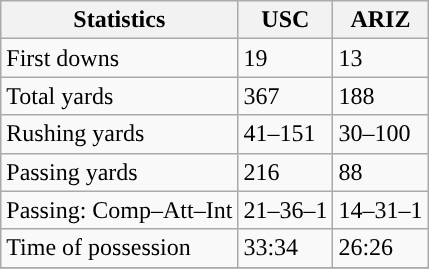<table class="wikitable" style="float: left;">
<tr>
<th>Statistics</th>
<th>USC</th>
<th>ARIZ</th>
</tr>
<tr>
<td>First downs</td>
<td>19</td>
<td>13</td>
</tr>
<tr>
<td>Total yards</td>
<td>367</td>
<td>188</td>
</tr>
<tr>
<td>Rushing yards</td>
<td>41–151</td>
<td>30–100</td>
</tr>
<tr>
<td>Passing yards</td>
<td>216</td>
<td>88</td>
</tr>
<tr>
<td>Passing: Comp–Att–Int</td>
<td>21–36–1</td>
<td>14–31–1</td>
</tr>
<tr>
<td>Time of possession</td>
<td>33:34</td>
<td>26:26</td>
</tr>
<tr>
</tr>
</table>
